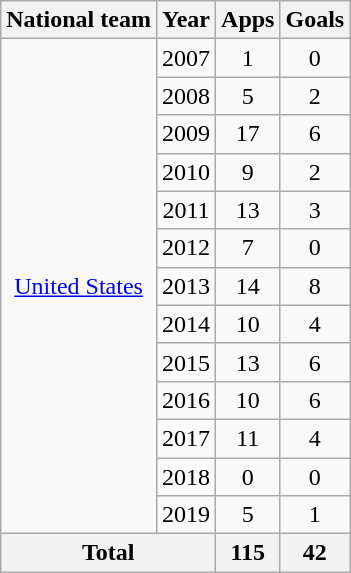<table class="wikitable" style="text-align:center">
<tr>
<th>National team</th>
<th>Year</th>
<th>Apps</th>
<th>Goals</th>
</tr>
<tr>
<td rowspan="13"><a href='#'>United States</a></td>
<td>2007</td>
<td>1</td>
<td>0</td>
</tr>
<tr>
<td>2008</td>
<td>5</td>
<td>2</td>
</tr>
<tr>
<td>2009</td>
<td>17</td>
<td>6</td>
</tr>
<tr>
<td>2010</td>
<td>9</td>
<td>2</td>
</tr>
<tr>
<td>2011</td>
<td>13</td>
<td>3</td>
</tr>
<tr>
<td>2012</td>
<td>7</td>
<td>0</td>
</tr>
<tr>
<td>2013</td>
<td>14</td>
<td>8</td>
</tr>
<tr>
<td>2014</td>
<td>10</td>
<td>4</td>
</tr>
<tr>
<td>2015</td>
<td>13</td>
<td>6</td>
</tr>
<tr>
<td>2016</td>
<td>10</td>
<td>6</td>
</tr>
<tr>
<td>2017</td>
<td>11</td>
<td>4</td>
</tr>
<tr>
<td>2018</td>
<td>0</td>
<td>0</td>
</tr>
<tr>
<td>2019</td>
<td>5</td>
<td>1</td>
</tr>
<tr>
<th colspan="2">Total</th>
<th>115</th>
<th>42</th>
</tr>
</table>
